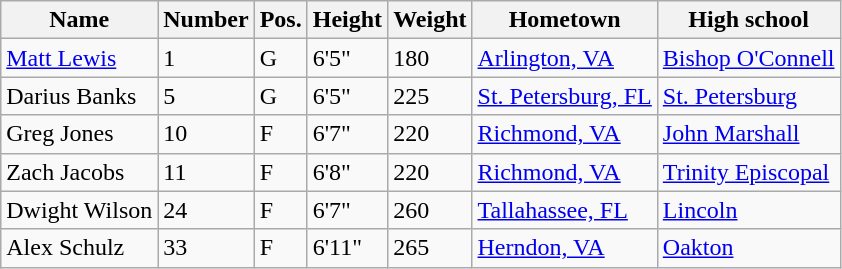<table class="wikitable sortable" border="1">
<tr>
<th>Name</th>
<th>Number</th>
<th>Pos.</th>
<th>Height</th>
<th>Weight</th>
<th>Hometown</th>
<th>High school</th>
</tr>
<tr>
<td><a href='#'>Matt Lewis</a></td>
<td>1</td>
<td>G</td>
<td>6'5"</td>
<td>180</td>
<td><a href='#'>Arlington, VA</a></td>
<td><a href='#'>Bishop O'Connell</a></td>
</tr>
<tr>
<td>Darius Banks</td>
<td>5</td>
<td>G</td>
<td>6'5"</td>
<td>225</td>
<td><a href='#'>St. Petersburg, FL</a></td>
<td><a href='#'>St. Petersburg</a></td>
</tr>
<tr>
<td>Greg Jones</td>
<td>10</td>
<td>F</td>
<td>6'7"</td>
<td>220</td>
<td><a href='#'>Richmond, VA</a></td>
<td><a href='#'>John Marshall</a></td>
</tr>
<tr>
<td>Zach Jacobs</td>
<td>11</td>
<td>F</td>
<td>6'8"</td>
<td>220</td>
<td><a href='#'>Richmond, VA</a></td>
<td><a href='#'>Trinity Episcopal</a></td>
</tr>
<tr>
<td>Dwight Wilson</td>
<td>24</td>
<td>F</td>
<td>6'7"</td>
<td>260</td>
<td><a href='#'>Tallahassee, FL</a></td>
<td><a href='#'>Lincoln</a></td>
</tr>
<tr>
<td>Alex Schulz</td>
<td>33</td>
<td>F</td>
<td>6'11"</td>
<td>265</td>
<td><a href='#'>Herndon, VA</a></td>
<td><a href='#'>Oakton</a></td>
</tr>
</table>
